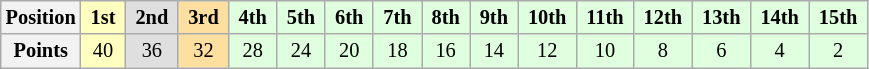<table class="wikitable" style="font-size:85%; text-align:center">
<tr>
<th>Position</th>
<td style="background:#ffffbf;"> <strong>1st</strong> </td>
<td style="background:#dfdfdf;"> <strong>2nd</strong> </td>
<td style="background:#ffdf9f;"> <strong>3rd</strong> </td>
<td style="background:#dfffdf;"> <strong>4th</strong> </td>
<td style="background:#dfffdf;"> <strong>5th</strong> </td>
<td style="background:#dfffdf;"> <strong>6th</strong> </td>
<td style="background:#dfffdf;"> <strong>7th</strong> </td>
<td style="background:#dfffdf;"> <strong>8th</strong> </td>
<td style="background:#dfffdf;"> <strong>9th</strong> </td>
<td style="background:#dfffdf;"> <strong>10th</strong> </td>
<td style="background:#dfffdf;"> <strong>11th</strong> </td>
<td style="background:#dfffdf;"> <strong>12th</strong> </td>
<td style="background:#dfffdf;"> <strong>13th</strong> </td>
<td style="background:#dfffdf;"> <strong>14th</strong> </td>
<td style="background:#dfffdf;"> <strong>15th</strong> </td>
</tr>
<tr>
<th>Points</th>
<td style="background:#ffffbf;">40</td>
<td style="background:#dfdfdf;">36</td>
<td style="background:#ffdf9f;">32</td>
<td style="background:#dfffdf;">28</td>
<td style="background:#dfffdf;">24</td>
<td style="background:#dfffdf;">20</td>
<td style="background:#dfffdf;">18</td>
<td style="background:#dfffdf;">16</td>
<td style="background:#dfffdf;">14</td>
<td style="background:#dfffdf;">12</td>
<td style="background:#dfffdf;">10</td>
<td style="background:#dfffdf;">8</td>
<td style="background:#dfffdf;">6</td>
<td style="background:#dfffdf;">4</td>
<td style="background:#dfffdf;">2</td>
</tr>
</table>
